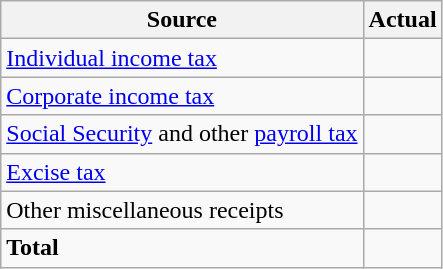<table class="wikitable sortable">
<tr>
<th>Source</th>
<th>Actual<br></th>
</tr>
<tr>
<td><a href='#'>Individual income tax</a></td>
<td style="text-align:right"></td>
</tr>
<tr>
<td><a href='#'>Corporate income tax</a></td>
<td style="text-align:right"></td>
</tr>
<tr>
<td><a href='#'>Social Security</a> and other <a href='#'>payroll tax</a></td>
<td style="text-align:right"></td>
</tr>
<tr>
<td><a href='#'>Excise tax</a></td>
<td style="text-align:right"></td>
</tr>
<tr>
<td>Other miscellaneous receipts</td>
<td style="text-align:right"></td>
</tr>
<tr class="sortbottom">
<td><strong>Total</strong></td>
<td style="text-align:right"><strong></strong></td>
</tr>
</table>
